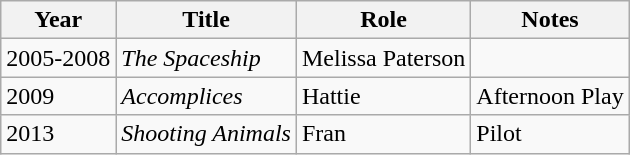<table class="wikitable">
<tr>
<th>Year</th>
<th>Title</th>
<th>Role</th>
<th>Notes</th>
</tr>
<tr>
<td>2005-2008</td>
<td><em>The Spaceship</em></td>
<td>Melissa Paterson</td>
<td></td>
</tr>
<tr>
<td>2009</td>
<td><em>Accomplices</em></td>
<td>Hattie</td>
<td>Afternoon Play</td>
</tr>
<tr>
<td>2013</td>
<td><em>Shooting Animals</em></td>
<td>Fran</td>
<td>Pilot</td>
</tr>
</table>
